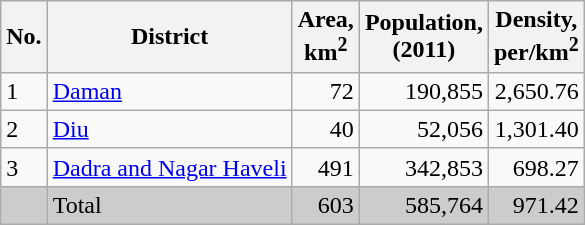<table class="wikitable sortable">
<tr>
<th>No.</th>
<th>District</th>
<th>Area,<br>km<sup>2</sup></th>
<th>Population,<br>(2011)</th>
<th>Density,<br>per/km<sup>2</sup></th>
</tr>
<tr>
<td>1</td>
<td><a href='#'>Daman</a></td>
<td align="right">72</td>
<td align="right">190,855</td>
<td align="right">2,650.76</td>
</tr>
<tr>
<td>2</td>
<td><a href='#'>Diu</a></td>
<td align="right">40</td>
<td align="right">52,056</td>
<td align="right">1,301.40</td>
</tr>
<tr>
<td>3</td>
<td><a href='#'>Dadra and Nagar Haveli</a></td>
<td align="right">491</td>
<td align="right">342,853</td>
<td align="right">698.27</td>
</tr>
<tr style="background: #CCC;">
<td></td>
<td>Total</td>
<td align="right">603</td>
<td align="right">585,764</td>
<td align="right">971.42</td>
</tr>
</table>
